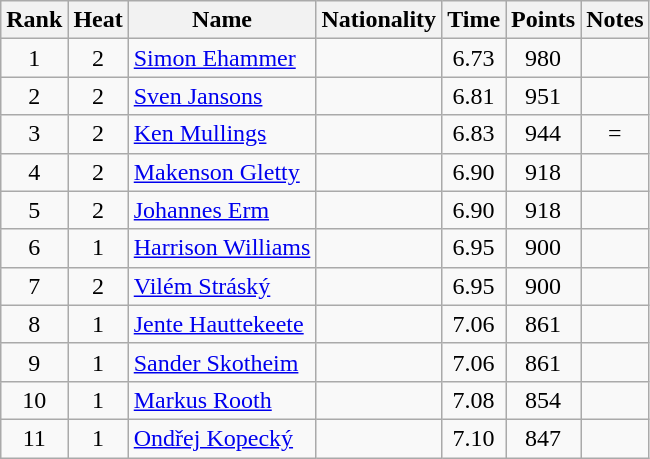<table class="wikitable sortable" style="text-align:center">
<tr>
<th>Rank</th>
<th>Heat</th>
<th>Name</th>
<th>Nationality</th>
<th>Time</th>
<th>Points</th>
<th>Notes</th>
</tr>
<tr>
<td>1</td>
<td>2</td>
<td align="left"><a href='#'>Simon Ehammer</a></td>
<td align="left"></td>
<td>6.73</td>
<td>980</td>
<td></td>
</tr>
<tr>
<td>2</td>
<td>2</td>
<td align="left"><a href='#'>Sven Jansons</a></td>
<td align=left></td>
<td>6.81</td>
<td>951</td>
<td></td>
</tr>
<tr>
<td>3</td>
<td>2</td>
<td align="left"><a href='#'>Ken Mullings</a></td>
<td align="left"></td>
<td>6.83</td>
<td>944</td>
<td>=</td>
</tr>
<tr>
<td>4</td>
<td>2</td>
<td align="left"><a href='#'>Makenson Gletty</a></td>
<td align="left"></td>
<td>6.90</td>
<td>918</td>
<td></td>
</tr>
<tr>
<td>5</td>
<td>2</td>
<td align="left"><a href='#'>Johannes Erm</a></td>
<td align="left"></td>
<td>6.90</td>
<td>918</td>
<td></td>
</tr>
<tr>
<td>6</td>
<td>1</td>
<td align="left"><a href='#'>Harrison Williams</a></td>
<td align="left"></td>
<td>6.95</td>
<td>900</td>
<td></td>
</tr>
<tr>
<td>7</td>
<td>2</td>
<td align="left"><a href='#'>Vilém Stráský</a></td>
<td align=left></td>
<td>6.95</td>
<td>900</td>
<td></td>
</tr>
<tr>
<td>8</td>
<td>1</td>
<td align="left"><a href='#'>Jente Hauttekeete</a></td>
<td align=left></td>
<td>7.06</td>
<td>861</td>
<td></td>
</tr>
<tr>
<td>9</td>
<td>1</td>
<td align="left"><a href='#'>Sander Skotheim</a></td>
<td align="left"></td>
<td>7.06</td>
<td>861</td>
<td></td>
</tr>
<tr>
<td>10</td>
<td>1</td>
<td align="left"><a href='#'>Markus Rooth</a></td>
<td align=left></td>
<td>7.08</td>
<td>854</td>
<td></td>
</tr>
<tr>
<td>11</td>
<td>1</td>
<td align="left"><a href='#'>Ondřej Kopecký</a></td>
<td align=left></td>
<td>7.10</td>
<td>847</td>
<td></td>
</tr>
</table>
